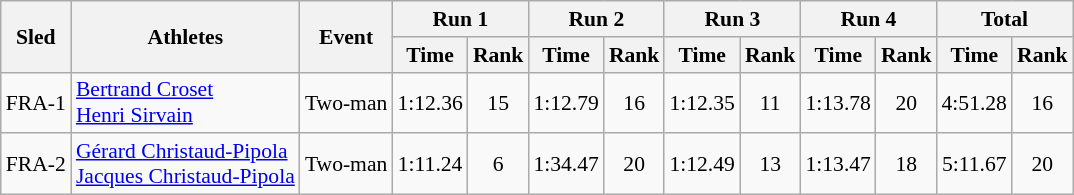<table class="wikitable" border="1" style="font-size:90%">
<tr>
<th rowspan="2">Sled</th>
<th rowspan="2">Athletes</th>
<th rowspan="2">Event</th>
<th colspan="2">Run 1</th>
<th colspan="2">Run 2</th>
<th colspan="2">Run 3</th>
<th colspan="2">Run 4</th>
<th colspan="2">Total</th>
</tr>
<tr>
<th>Time</th>
<th>Rank</th>
<th>Time</th>
<th>Rank</th>
<th>Time</th>
<th>Rank</th>
<th>Time</th>
<th>Rank</th>
<th>Time</th>
<th>Rank</th>
</tr>
<tr>
<td align="center">FRA-1</td>
<td><a href='#'>Bertrand Croset</a><br><a href='#'>Henri Sirvain</a></td>
<td>Two-man</td>
<td align="center">1:12.36</td>
<td align="center">15</td>
<td align="center">1:12.79</td>
<td align="center">16</td>
<td align="center">1:12.35</td>
<td align="center">11</td>
<td align="center">1:13.78</td>
<td align="center">20</td>
<td align="center">4:51.28</td>
<td align="center">16</td>
</tr>
<tr>
<td align="center">FRA-2</td>
<td><a href='#'>Gérard Christaud-Pipola</a><br><a href='#'>Jacques Christaud-Pipola</a></td>
<td>Two-man</td>
<td align="center">1:11.24</td>
<td align="center">6</td>
<td align="center">1:34.47</td>
<td align="center">20</td>
<td align="center">1:12.49</td>
<td align="center">13</td>
<td align="center">1:13.47</td>
<td align="center">18</td>
<td align="center">5:11.67</td>
<td align="center">20</td>
</tr>
</table>
